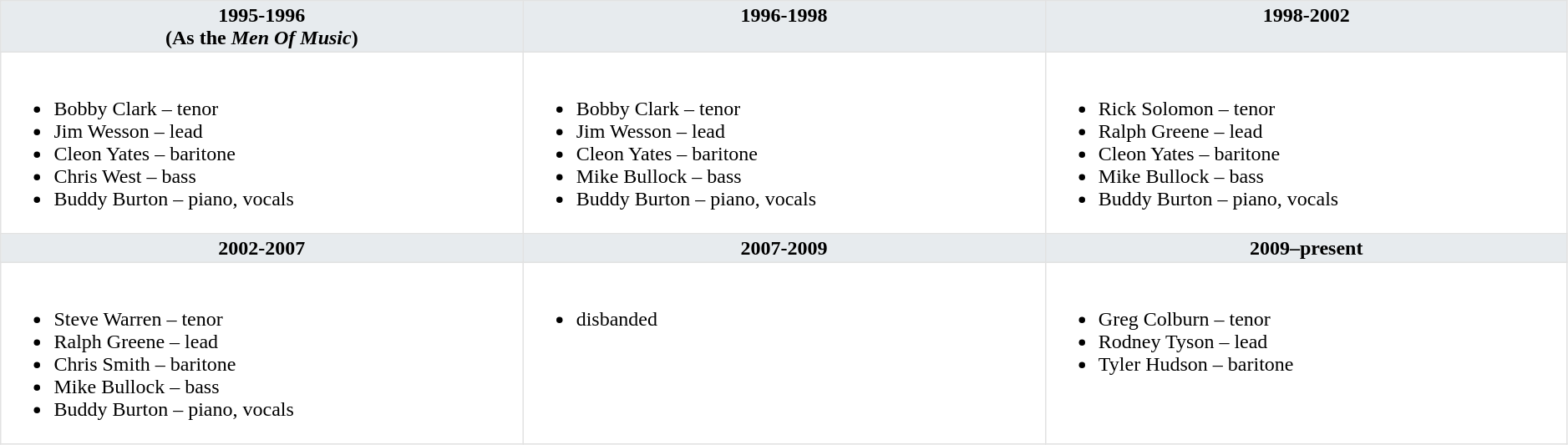<table class="toccolours" style="float: width: 375px; margin: 0 0 1em 1em; border-collapse: collapse; border: 1px solid #E2E2E2;" border="1" width="99%" cellspacing="0" cellpadding="2">
<tr>
<th width="25%" valign="top" bgcolor="#E7EBEE">1995-1996<br>(As the <em>Men Of Music</em>)</th>
<th width="25%" valign="top" bgcolor="#E7EBEE">1996-1998</th>
<th width="25%" valign="top" bgcolor="#E7EBEE">1998-2002</th>
</tr>
<tr>
<td valign="top"><br><ul><li>Bobby Clark – tenor</li><li>Jim Wesson – lead</li><li>Cleon Yates – baritone</li><li>Chris West – bass</li><li>Buddy Burton – piano, vocals</li></ul></td>
<td valign="top"><br><ul><li>Bobby Clark – tenor</li><li>Jim Wesson – lead</li><li>Cleon Yates – baritone</li><li>Mike Bullock – bass</li><li>Buddy Burton – piano, vocals</li></ul></td>
<td valign="top"><br><ul><li>Rick Solomon – tenor</li><li>Ralph Greene – lead</li><li>Cleon Yates – baritone</li><li>Mike Bullock – bass</li><li>Buddy Burton – piano, vocals</li></ul></td>
</tr>
<tr>
<th bgcolor="#E7EBEE" width="25%" valign="top">2002-2007</th>
<th bgcolor="#E7EBEE" width="25%" valign="top">2007-2009</th>
<th bgcolor="#E7EBEE" width="25%" valign="top">2009–present</th>
</tr>
<tr>
<td valign="top"><br><ul><li>Steve Warren – tenor</li><li>Ralph Greene – lead</li><li>Chris Smith – baritone</li><li>Mike Bullock – bass</li><li>Buddy Burton – piano, vocals</li></ul></td>
<td valign="top"><br><ul><li>disbanded</li></ul></td>
<td valign="top"><br><ul><li>Greg Colburn – tenor</li><li>Rodney Tyson – lead</li><li>Tyler Hudson – baritone</li></ul></td>
</tr>
</table>
